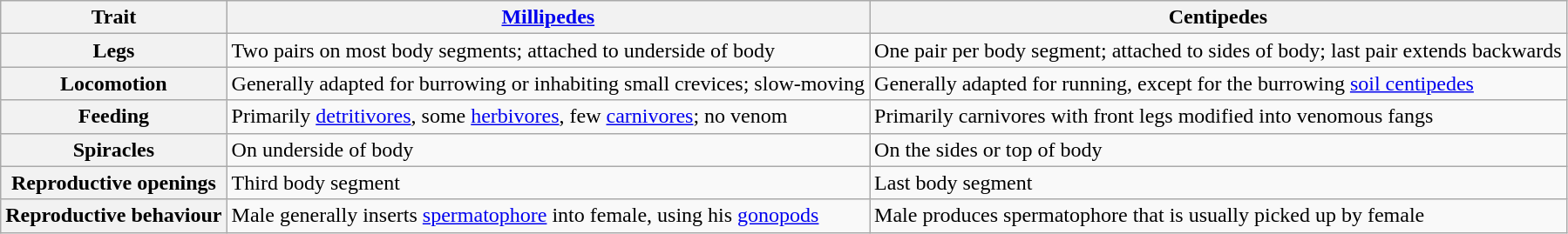<table class="wikitable">
<tr>
<th>Trait</th>
<th><a href='#'>Millipedes</a></th>
<th>Centipedes</th>
</tr>
<tr>
<th>Legs</th>
<td>Two pairs on most body segments; attached to underside of body</td>
<td>One pair per body segment; attached to sides of body; last pair extends backwards</td>
</tr>
<tr>
<th>Locomotion</th>
<td>Generally adapted for burrowing or inhabiting small crevices; slow-moving</td>
<td>Generally adapted for running, except for the burrowing <a href='#'>soil centipedes</a></td>
</tr>
<tr>
<th>Feeding</th>
<td>Primarily <a href='#'>detritivores</a>, some <a href='#'>herbivores</a>, few <a href='#'>carnivores</a>; no venom</td>
<td>Primarily carnivores with front legs modified into venomous fangs</td>
</tr>
<tr>
<th>Spiracles</th>
<td>On underside of body</td>
<td>On the sides or top of body</td>
</tr>
<tr>
<th>Reproductive openings</th>
<td>Third body segment</td>
<td>Last body segment</td>
</tr>
<tr>
<th>Reproductive behaviour</th>
<td>Male generally inserts <a href='#'>spermatophore</a> into female, using his <a href='#'>gonopods</a></td>
<td>Male produces spermatophore that is usually picked up by female</td>
</tr>
</table>
